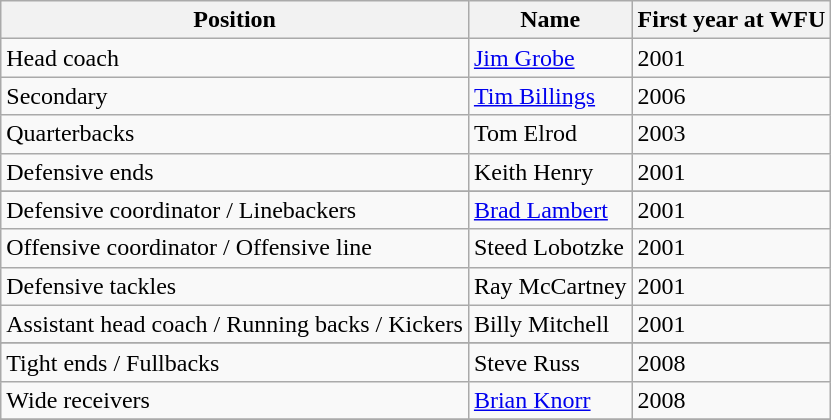<table class="wikitable">
<tr>
<th><strong>Position</strong></th>
<th><strong>Name</strong></th>
<th><strong>First year at WFU</strong></th>
</tr>
<tr>
<td>Head coach</td>
<td><a href='#'>Jim Grobe</a></td>
<td>2001</td>
</tr>
<tr>
<td>Secondary</td>
<td><a href='#'>Tim Billings</a></td>
<td>2006</td>
</tr>
<tr>
<td>Quarterbacks</td>
<td>Tom Elrod</td>
<td>2003</td>
</tr>
<tr>
<td>Defensive ends</td>
<td>Keith Henry</td>
<td>2001</td>
</tr>
<tr>
</tr>
<tr>
<td>Defensive coordinator / Linebackers</td>
<td><a href='#'>Brad Lambert</a></td>
<td>2001</td>
</tr>
<tr>
<td>Offensive coordinator / Offensive line</td>
<td>Steed Lobotzke</td>
<td>2001</td>
</tr>
<tr>
<td>Defensive tackles</td>
<td>Ray McCartney</td>
<td>2001</td>
</tr>
<tr>
<td>Assistant head coach / Running backs / Kickers</td>
<td>Billy Mitchell</td>
<td>2001</td>
</tr>
<tr>
</tr>
<tr>
<td>Tight ends / Fullbacks</td>
<td>Steve Russ</td>
<td>2008</td>
</tr>
<tr>
<td>Wide receivers</td>
<td><a href='#'>Brian Knorr</a></td>
<td>2008</td>
</tr>
<tr>
</tr>
</table>
